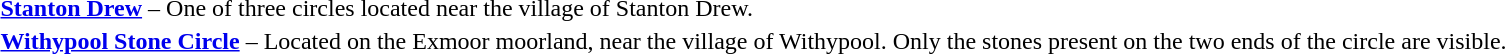<table border="0">
<tr>
<td></td>
<td><strong><a href='#'>Stanton Drew</a></strong> – One of three circles located near the village of Stanton Drew.</td>
</tr>
<tr>
<td></td>
<td><strong><a href='#'>Withypool Stone Circle</a></strong> – Located on the Exmoor moorland, near the village of Withypool. Only the stones present on the two ends of the circle are visible.</td>
</tr>
</table>
